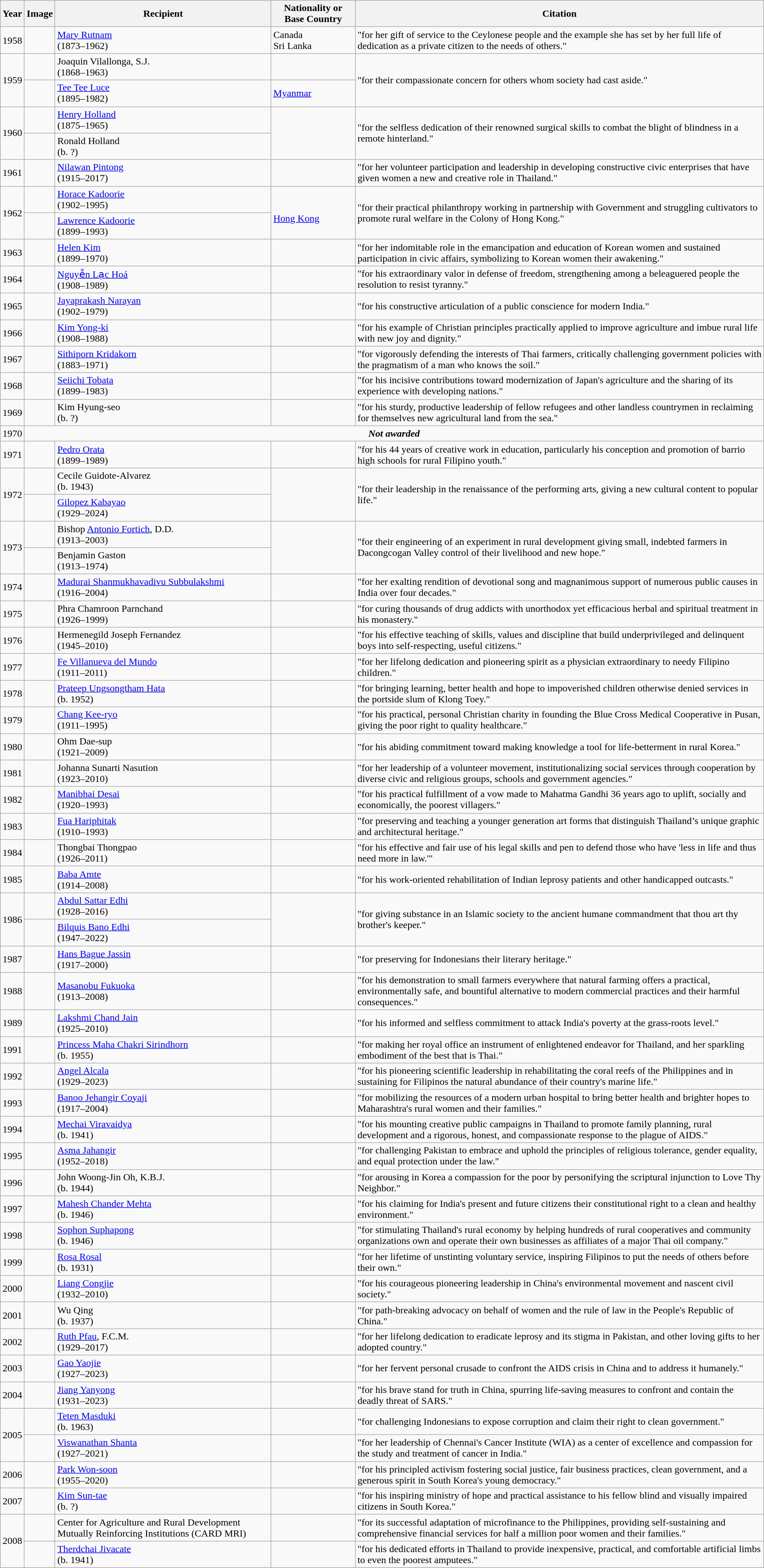<table class="wikitable sortable" border="1">
<tr>
<th>Year</th>
<th>Image</th>
<th>Recipient</th>
<th>Nationality or Base Country</th>
<th>Citation</th>
</tr>
<tr>
<td>1958</td>
<td></td>
<td><a href='#'>Mary Rutnam</a><br>(1873–1962)</td>
<td>Canada<br>Sri Lanka</td>
<td>"for her gift of service to the Ceylonese people and the example she has set by her full life of dedication as a private citizen to the needs of others."</td>
</tr>
<tr>
<td rowspan="2">1959</td>
<td></td>
<td>Joaquin Vilallonga, S.J.<br>(1868–1963)</td>
<td><br></td>
<td rowspan="2">"for their compassionate concern for others whom society had cast aside."</td>
</tr>
<tr>
<td></td>
<td><a href='#'>Tee Tee Luce</a><br>(1895–1982)</td>
<td> <a href='#'>Myanmar</a></td>
</tr>
<tr>
<td rowspan="2">1960</td>
<td></td>
<td><a href='#'>Henry Holland</a><br>(1875–1965)</td>
<td rowspan="2"><br></td>
<td rowspan="2">"for the selfless dedication of their renowned surgical skills to combat the blight of blindness in a remote hinterland."</td>
</tr>
<tr>
<td></td>
<td>Ronald Holland<br>(b. ?)</td>
</tr>
<tr>
<td>1961</td>
<td></td>
<td><a href='#'>Nilawan Pintong</a><br>(1915–2017)</td>
<td></td>
<td>"for her volunteer participation and leadership in developing constructive civic enterprises that have given women a new and creative role in Thailand."</td>
</tr>
<tr>
<td rowspan="2">1962</td>
<td></td>
<td><a href='#'>Horace Kadoorie</a><br>(1902–1995)</td>
<td rowspan="2"><br>  <a href='#'>Hong Kong</a></td>
<td rowspan="2">"for their practical philanthropy working in partnership with Government and struggling cultivators to promote rural welfare in the Colony of Hong Kong."</td>
</tr>
<tr>
<td></td>
<td><a href='#'>Lawrence Kadoorie</a><br>(1899–1993)</td>
</tr>
<tr>
<td>1963</td>
<td></td>
<td><a href='#'>Helen Kim</a><br>(1899–1970)</td>
<td></td>
<td>"for her indomitable role in the emancipation and education of Korean women and sustained participation in civic affairs, symbolizing to Korean women their awakening."</td>
</tr>
<tr>
<td>1964</td>
<td></td>
<td><a href='#'>Nguyễn Lạc Hoá</a><br>(1908–1989)</td>
<td></td>
<td>"for his extraordinary valor in defense of freedom, strengthening among a beleaguered people the resolution to resist tyranny."</td>
</tr>
<tr>
<td>1965</td>
<td></td>
<td><a href='#'>Jayaprakash Narayan</a><br>(1902–1979)</td>
<td></td>
<td>"for his constructive articulation of a public conscience for modern India."</td>
</tr>
<tr>
<td>1966</td>
<td></td>
<td><a href='#'>Kim Yong-ki</a><br>(1908–1988)</td>
<td></td>
<td>"for his example of Christian principles practically applied to improve agriculture and imbue rural life with new joy and dignity."</td>
</tr>
<tr>
<td>1967</td>
<td></td>
<td><a href='#'>Sithiporn Kridakorn</a><br>(1883–1971)</td>
<td></td>
<td>"for vigorously defending the interests of Thai farmers, critically challenging government policies with the pragmatism of a man who knows the soil."</td>
</tr>
<tr>
<td>1968</td>
<td></td>
<td><a href='#'>Seiichi Tobata</a><br>(1899–1983)</td>
<td></td>
<td>"for his incisive contributions toward modernization of Japan's agriculture and the sharing of its experience with developing nations."</td>
</tr>
<tr>
<td>1969</td>
<td></td>
<td>Kim Hyung-seo<br>(b. ?)</td>
<td></td>
<td>"for his sturdy, productive leadership of fellow refugees and other landless countrymen in reclaiming for themselves new agricultural land from the sea."</td>
</tr>
<tr>
<td>1970</td>
<td colspan="4" align="center"><strong><em>Not awarded</em></strong></td>
</tr>
<tr>
<td>1971</td>
<td></td>
<td><a href='#'>Pedro Orata</a><br>(1899–1989)</td>
<td></td>
<td>"for his 44 years of creative work in education, particularly his conception and promotion of barrio high schools for rural Filipino youth."</td>
</tr>
<tr>
<td rowspan="2">1972</td>
<td></td>
<td>Cecile Guidote-Alvarez<br>(b. 1943)</td>
<td rowspan="2"></td>
<td rowspan="2">"for their leadership in the renaissance of the performing arts, giving a new cultural content to popular life."</td>
</tr>
<tr>
<td></td>
<td><a href='#'>Gilopez Kabayao</a><br>(1929–2024)</td>
</tr>
<tr>
<td rowspan="2">1973</td>
<td></td>
<td>Bishop <a href='#'>Antonio Fortich</a>, D.D.<br>(1913–2003)</td>
<td rowspan="2"></td>
<td rowspan="2">"for their engineering of an experiment in rural development giving small, indebted farmers in Dacongcogan Valley control of their livelihood and new hope."</td>
</tr>
<tr>
<td></td>
<td>Benjamin Gaston<br>(1913–1974)</td>
</tr>
<tr>
<td>1974</td>
<td></td>
<td><a href='#'>Madurai Shanmukhavadivu Subbulakshmi</a><br>(1916–2004)</td>
<td></td>
<td>"for her exalting rendition of devotional song and magnanimous support of numerous public causes in India over four decades."</td>
</tr>
<tr>
<td>1975</td>
<td></td>
<td>Phra Chamroon Parnchand<br>(1926–1999)</td>
<td></td>
<td>"for curing thousands of drug addicts with unorthodox yet efficacious herbal and spiritual treatment in his monastery."</td>
</tr>
<tr>
<td>1976</td>
<td></td>
<td>Hermenegild Joseph Fernandez<br>(1945–2010)</td>
<td><br></td>
<td>"for his effective teaching of skills, values and discipline that build underprivileged and delinquent boys into self-respecting, useful citizens."</td>
</tr>
<tr>
<td>1977</td>
<td></td>
<td><a href='#'>Fe Villanueva del Mundo</a><br>(1911–2011)</td>
<td></td>
<td>"for her lifelong dedication and pioneering spirit as a physician extraordinary to needy Filipino children."</td>
</tr>
<tr>
<td>1978</td>
<td></td>
<td><a href='#'>Prateep Ungsongtham Hata</a><br>(b. 1952)</td>
<td></td>
<td>"for bringing learning, better health and hope to impoverished children otherwise denied services in the portside slum of Klong Toey."</td>
</tr>
<tr>
<td>1979</td>
<td></td>
<td><a href='#'>Chang Kee-ryo</a><br>(1911–1995)</td>
<td></td>
<td>"for his practical, personal Christian charity in founding the Blue Cross Medical Cooperative in Pusan, giving the poor right to quality healthcare."</td>
</tr>
<tr>
<td>1980</td>
<td></td>
<td>Ohm Dae-sup<br>(1921–2009)</td>
<td></td>
<td>"for his abiding commitment toward making knowledge a tool for life-betterment in rural Korea."</td>
</tr>
<tr>
<td>1981</td>
<td></td>
<td>Johanna Sunarti Nasution<br>(1923–2010)</td>
<td></td>
<td>"for her leadership of a volunteer movement, institutionalizing social services through cooperation by diverse civic and religious groups, schools and government agencies."</td>
</tr>
<tr>
<td>1982</td>
<td></td>
<td><a href='#'>Manibhai Desai</a><br>(1920–1993)</td>
<td></td>
<td>"for his practical fulfillment of a vow made to Mahatma Gandhi 36 years ago to uplift, socially and economically, the poorest villagers."</td>
</tr>
<tr>
<td>1983</td>
<td></td>
<td><a href='#'>Fua Hariphitak</a><br>(1910–1993)</td>
<td></td>
<td>"for preserving and teaching a younger generation art forms that distinguish Thailand’s unique graphic and architectural heritage."</td>
</tr>
<tr>
<td>1984</td>
<td></td>
<td>Thongbai Thongpao<br>(1926–2011)</td>
<td></td>
<td>"for his effective and fair use of his legal skills and pen to defend those who have 'less in life and thus need more in law.'"</td>
</tr>
<tr>
<td>1985</td>
<td></td>
<td><a href='#'>Baba Amte</a><br>(1914–2008)</td>
<td></td>
<td>"for his work-oriented rehabilitation of Indian leprosy patients and other handicapped outcasts."</td>
</tr>
<tr>
<td rowspan="2">1986</td>
<td></td>
<td><a href='#'>Abdul Sattar Edhi</a><br>(1928–2016)</td>
<td rowspan="2"></td>
<td rowspan="2">"for giving substance in an Islamic society to the ancient humane commandment that thou art thy brother's keeper."</td>
</tr>
<tr>
<td></td>
<td><a href='#'>Bilquis Bano Edhi</a><br>(1947–2022)</td>
</tr>
<tr>
<td>1987</td>
<td></td>
<td><a href='#'>Hans Bague Jassin</a><br>(1917–2000)</td>
<td></td>
<td>"for preserving for Indonesians their literary heritage."</td>
</tr>
<tr>
<td>1988</td>
<td></td>
<td><a href='#'>Masanobu Fukuoka</a><br>(1913–2008)</td>
<td></td>
<td>"for his demonstration to small farmers everywhere that natural farming offers a practical, environmentally safe, and bountiful alternative to modern commercial practices and their harmful consequences."</td>
</tr>
<tr>
<td>1989</td>
<td></td>
<td><a href='#'>Lakshmi Chand Jain</a><br>(1925–2010)</td>
<td></td>
<td>"for his informed and selfless commitment to attack India's poverty at the grass-roots level."</td>
</tr>
<tr>
<td>1991</td>
<td></td>
<td><a href='#'>Princess Maha Chakri Sirindhorn</a><br>(b. 1955)</td>
<td></td>
<td>"for making her royal office an instrument of enlightened endeavor for Thailand, and her sparkling embodiment of the best that is Thai."</td>
</tr>
<tr>
<td>1992</td>
<td></td>
<td><a href='#'>Angel Alcala</a><br>(1929–2023)</td>
<td></td>
<td>"for his pioneering scientific leadership in rehabilitating the coral reefs of the Philippines and in sustaining for Filipinos the natural abundance of their country's marine life."</td>
</tr>
<tr>
<td>1993</td>
<td></td>
<td><a href='#'>Banoo Jehangir Coyaji</a><br>(1917–2004)</td>
<td></td>
<td>"for mobilizing the resources of a modern urban hospital to bring better health and brighter hopes to Maharashtra's rural women and their families."</td>
</tr>
<tr>
<td>1994</td>
<td></td>
<td><a href='#'>Mechai Viravaidya</a><br>(b. 1941)</td>
<td></td>
<td>"for his mounting creative public campaigns in Thailand to promote family planning, rural development and a rigorous, honest, and compassionate response to the plague of AIDS."</td>
</tr>
<tr>
<td>1995</td>
<td></td>
<td><a href='#'>Asma Jahangir</a><br>(1952–2018)</td>
<td></td>
<td>"for challenging Pakistan to embrace and uphold the principles of religious tolerance, gender equality, and equal protection under the law."</td>
</tr>
<tr>
<td>1996</td>
<td></td>
<td>John Woong-Jin Oh, K.B.J.<br>(b. 1944)</td>
<td></td>
<td>"for arousing in Korea a compassion for the poor by personifying the scriptural injunction to Love Thy Neighbor."</td>
</tr>
<tr>
<td>1997</td>
<td></td>
<td><a href='#'>Mahesh Chander Mehta</a><br>(b. 1946)</td>
<td></td>
<td>"for his claiming for India's present and future citizens their constitutional right to a clean and healthy environment."</td>
</tr>
<tr>
<td>1998</td>
<td></td>
<td><a href='#'>Sophon Suphapong</a><br>(b. 1946)</td>
<td></td>
<td>"for stimulating Thailand's rural economy by helping hundreds of rural cooperatives and community organizations own and operate their own businesses as affiliates of a major Thai oil company."</td>
</tr>
<tr>
<td>1999</td>
<td></td>
<td><a href='#'>Rosa Rosal</a><br>(b. 1931)</td>
<td></td>
<td>"for her lifetime of unstinting voluntary service, inspiring Filipinos to put the needs of others before their own."</td>
</tr>
<tr>
<td>2000</td>
<td></td>
<td><a href='#'>Liang Congjie</a><br>(1932–2010)</td>
<td></td>
<td>"for his courageous pioneering leadership in China's environmental movement and nascent civil society."</td>
</tr>
<tr>
<td>2001</td>
<td></td>
<td>Wu Qing<br>(b. 1937)</td>
<td></td>
<td>"for path-breaking advocacy on behalf of women and the rule of law in the People's Republic of China."</td>
</tr>
<tr>
<td>2002</td>
<td></td>
<td><a href='#'>Ruth Pfau</a>, F.C.M.<br>(1929–2017)</td>
<td></td>
<td>"for her lifelong dedication to eradicate leprosy and its stigma in Pakistan, and other loving gifts to her adopted country."</td>
</tr>
<tr>
<td>2003</td>
<td></td>
<td><a href='#'>Gao Yaojie</a><br>(1927–2023)</td>
<td></td>
<td>"for her fervent personal crusade to confront the AIDS crisis in China and to address it humanely."</td>
</tr>
<tr>
<td>2004</td>
<td></td>
<td><a href='#'>Jiang Yanyong</a><br>(1931–2023)</td>
<td></td>
<td>"for his brave stand for truth in China, spurring life-saving measures to confront and contain the deadly threat of SARS."</td>
</tr>
<tr>
<td rowspan="2">2005</td>
<td></td>
<td><a href='#'>Teten Masduki</a><br>(b. 1963)</td>
<td></td>
<td>"for challenging Indonesians to expose corruption and claim their right to clean government."</td>
</tr>
<tr>
<td></td>
<td><a href='#'>Viswanathan Shanta</a><br>(1927–2021)</td>
<td></td>
<td>"for her leadership of Chennai's Cancer Institute (WIA) as a center of excellence and compassion for the study and treatment of cancer in India."</td>
</tr>
<tr>
<td>2006</td>
<td></td>
<td><a href='#'>Park Won-soon</a><br>(1955–2020)</td>
<td></td>
<td>"for his principled activism fostering social justice, fair business practices, clean government, and a generous spirit in South Korea's young democracy."</td>
</tr>
<tr>
<td>2007</td>
<td></td>
<td><a href='#'>Kim Sun-tae</a><br>(b. ?)</td>
<td></td>
<td>"for his inspiring ministry of hope and practical assistance to his fellow blind and visually impaired citizens in South Korea."</td>
</tr>
<tr>
<td rowspan="2">2008</td>
<td></td>
<td>Center for Agriculture and Rural Development Mutually Reinforcing Institutions (CARD MRI)</td>
<td></td>
<td>"for its successful adaptation of microfinance to the Philippines, providing self-sustaining and comprehensive financial services for half a million poor women and their families."</td>
</tr>
<tr>
<td></td>
<td><a href='#'>Therdchai Jivacate</a><br>(b. 1941)</td>
<td></td>
<td>"for his dedicated efforts in Thailand to provide inexpensive, practical, and comfortable artificial limbs to even the poorest amputees."</td>
</tr>
</table>
